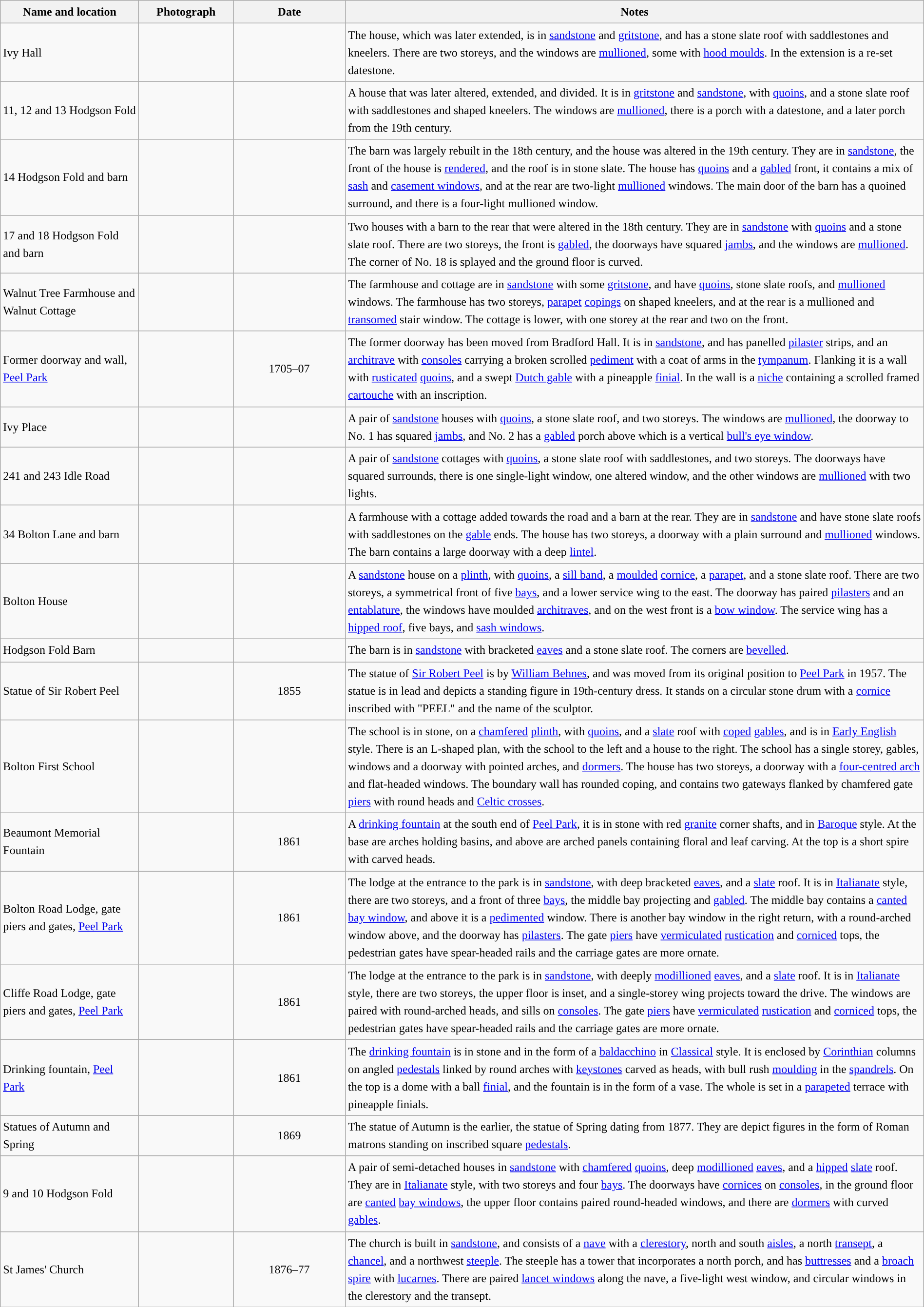<table class="wikitable sortable plainrowheaders" style="width:100%;border:0px;text-align:left;line-height:150%;">
<tr>
<th scope="col"  style="width:150px">Name and location</th>
<th scope="col"  style="width:100px" class="unsortable">Photograph</th>
<th scope="col"  style="width:120px">Date</th>
<th scope="col"  style="width:650px" class="unsortable">Notes</th>
</tr>
<tr>
<td>Ivy Hall<br><small></small></td>
<td></td>
<td align="center"></td>
<td>The house, which was later extended, is in <a href='#'>sandstone</a> and <a href='#'>gritstone</a>, and has a stone slate roof with saddlestones and kneelers.  There are two storeys, and the windows are <a href='#'>mullioned</a>, some with <a href='#'>hood moulds</a>.  In the extension is a re-set datestone.</td>
</tr>
<tr>
<td>11, 12 and 13 Hodgson Fold<br><small></small></td>
<td></td>
<td align="center"></td>
<td>A house that was later altered, extended, and divided.  It is in <a href='#'>gritstone</a> and <a href='#'>sandstone</a>, with <a href='#'>quoins</a>, and a stone slate roof with saddlestones and shaped kneelers.  The windows are <a href='#'>mullioned</a>, there is a porch with a datestone, and a later porch from the 19th century.</td>
</tr>
<tr>
<td>14 Hodgson Fold and barn<br><small></small></td>
<td></td>
<td align="center"></td>
<td>The barn was largely rebuilt in the 18th century, and the house was altered in the 19th century.  They are in <a href='#'>sandstone</a>, the front of the house is <a href='#'>rendered</a>, and the roof is in stone slate.  The house has <a href='#'>quoins</a> and a <a href='#'>gabled</a> front, it contains a mix of <a href='#'>sash</a> and <a href='#'>casement windows</a>, and at the rear are two-light <a href='#'>mullioned</a> windows.  The main door of the barn has a quoined surround, and there is a four-light mullioned window.</td>
</tr>
<tr>
<td>17 and 18 Hodgson Fold and barn<br><small></small></td>
<td></td>
<td align="center"></td>
<td>Two houses with a barn to the rear that were altered in the 18th century.  They are in <a href='#'>sandstone</a> with <a href='#'>quoins</a> and a stone slate roof.  There are two storeys, the front is <a href='#'>gabled</a>, the doorways have squared <a href='#'>jambs</a>, and the windows are <a href='#'>mullioned</a>.  The corner of No. 18 is splayed and the ground floor is curved.</td>
</tr>
<tr>
<td>Walnut Tree Farmhouse and Walnut Cottage<br><small></small></td>
<td></td>
<td align="center"></td>
<td>The farmhouse and cottage are in <a href='#'>sandstone</a> with some <a href='#'>gritstone</a>, and have <a href='#'>quoins</a>, stone slate roofs, and <a href='#'>mullioned</a> windows.  The farmhouse has two storeys, <a href='#'>parapet</a> <a href='#'>copings</a> on shaped kneelers, and at the rear is a mullioned and <a href='#'>transomed</a> stair window.  The cottage is lower, with one storey at the rear and two on the front.</td>
</tr>
<tr>
<td>Former doorway and wall, <a href='#'>Peel Park</a><br><small></small></td>
<td></td>
<td align="center">1705–07</td>
<td>The former doorway has been moved from Bradford Hall.  It is in <a href='#'>sandstone</a>, and has panelled <a href='#'>pilaster</a> strips, and an <a href='#'>architrave</a> with <a href='#'>consoles</a> carrying a broken scrolled <a href='#'>pediment</a> with a coat of arms in the <a href='#'>tympanum</a>.  Flanking it is a wall with <a href='#'>rusticated</a> <a href='#'>quoins</a>, and a swept <a href='#'>Dutch gable</a> with a pineapple <a href='#'>finial</a>.  In the wall is a <a href='#'>niche</a> containing a scrolled framed <a href='#'>cartouche</a> with an inscription.</td>
</tr>
<tr>
<td>Ivy Place<br><small></small></td>
<td></td>
<td align="center"></td>
<td>A pair of <a href='#'>sandstone</a> houses with <a href='#'>quoins</a>, a stone slate roof, and two storeys.  The windows are <a href='#'>mullioned</a>, the doorway to No. 1 has squared <a href='#'>jambs</a>, and No. 2 has a <a href='#'>gabled</a> porch above which is a vertical <a href='#'>bull's eye window</a>.</td>
</tr>
<tr>
<td>241 and 243 Idle Road<br><small></small></td>
<td></td>
<td align="center"></td>
<td>A pair of <a href='#'>sandstone</a> cottages with <a href='#'>quoins</a>, a stone slate roof with saddlestones, and two storeys.  The doorways have squared surrounds, there is one single-light window, one altered window, and the other windows are <a href='#'>mullioned</a> with two lights.</td>
</tr>
<tr>
<td>34 Bolton Lane and barn<br><small></small></td>
<td></td>
<td align="center"></td>
<td>A farmhouse with a cottage added towards the road and a barn at the rear.  They are in <a href='#'>sandstone</a> and have stone slate roofs with saddlestones on the <a href='#'>gable</a> ends.  The house has two storeys, a doorway with a plain surround and <a href='#'>mullioned</a> windows.  The barn contains a large doorway with a deep <a href='#'>lintel</a>.</td>
</tr>
<tr>
<td>Bolton House<br><small></small></td>
<td></td>
<td align="center"></td>
<td>A <a href='#'>sandstone</a> house on a <a href='#'>plinth</a>, with <a href='#'>quoins</a>, a <a href='#'>sill band</a>, a <a href='#'>moulded</a> <a href='#'>cornice</a>, a <a href='#'>parapet</a>, and a stone slate roof.  There are two storeys, a symmetrical front of five <a href='#'>bays</a>, and a lower service wing to the east.  The doorway has paired <a href='#'>pilasters</a> and an <a href='#'>entablature</a>, the windows have moulded <a href='#'>architraves</a>, and on the west front is a <a href='#'>bow window</a>.  The service wing has a <a href='#'>hipped roof</a>, five bays, and <a href='#'>sash windows</a>.</td>
</tr>
<tr>
<td>Hodgson Fold Barn<br><small></small></td>
<td></td>
<td align="center"></td>
<td>The barn is in <a href='#'>sandstone</a> with bracketed <a href='#'>eaves</a> and a stone slate roof.  The corners are <a href='#'>bevelled</a>.</td>
</tr>
<tr>
<td>Statue of Sir Robert Peel<br><small></small></td>
<td></td>
<td align="center">1855</td>
<td>The statue of <a href='#'>Sir Robert Peel</a> is by <a href='#'>William Behnes</a>, and was moved from its original position to <a href='#'>Peel Park</a> in 1957.  The statue is in lead and depicts a standing figure in 19th-century dress.  It stands on a circular stone drum with a <a href='#'>cornice</a> inscribed with "PEEL" and the name of the sculptor.</td>
</tr>
<tr>
<td>Bolton First School<br><small></small></td>
<td></td>
<td align="center"></td>
<td>The school is in stone, on a <a href='#'>chamfered</a> <a href='#'>plinth</a>, with <a href='#'>quoins</a>, and a <a href='#'>slate</a> roof with <a href='#'>coped</a> <a href='#'>gables</a>, and is in <a href='#'>Early English</a> style.  There is an L-shaped plan, with the school to the left and a house to the right.  The school has a single storey, gables, windows and a doorway with pointed arches, and <a href='#'>dormers</a>.  The house has two storeys, a doorway with a <a href='#'>four-centred arch</a> and flat-headed windows.  The boundary wall has rounded coping, and contains two gateways flanked by chamfered gate <a href='#'>piers</a> with round heads and <a href='#'>Celtic crosses</a>.</td>
</tr>
<tr>
<td>Beaumont Memorial Fountain<br><small></small></td>
<td></td>
<td align="center">1861</td>
<td>A <a href='#'>drinking fountain</a> at the south end of <a href='#'>Peel Park</a>, it is in stone with red <a href='#'>granite</a> corner shafts, and in <a href='#'>Baroque</a> style.  At the base are arches holding basins, and above are arched panels containing floral and leaf carving.  At the top is a short spire with carved heads.</td>
</tr>
<tr>
<td>Bolton Road Lodge, gate piers and gates, <a href='#'>Peel Park</a><br><small></small></td>
<td></td>
<td align="center">1861</td>
<td>The lodge at the entrance to the park is in <a href='#'>sandstone</a>, with deep bracketed <a href='#'>eaves</a>, and a <a href='#'>slate</a> roof.  It is in <a href='#'>Italianate</a> style, there are two storeys, and a front of three <a href='#'>bays</a>, the middle bay projecting and <a href='#'>gabled</a>.  The middle bay contains a <a href='#'>canted</a> <a href='#'>bay window</a>, and above it is a <a href='#'>pedimented</a> window.  There is another bay window in the right return, with a round-arched window above, and the doorway has <a href='#'>pilasters</a>.  The gate <a href='#'>piers</a> have <a href='#'>vermiculated</a> <a href='#'>rustication</a> and <a href='#'>corniced</a> tops, the pedestrian gates have spear-headed rails and the carriage gates are more ornate.</td>
</tr>
<tr>
<td>Cliffe Road Lodge, gate piers and gates, <a href='#'>Peel Park</a><br><small></small></td>
<td></td>
<td align="center">1861</td>
<td>The lodge at the entrance to the park is in <a href='#'>sandstone</a>, with deeply <a href='#'>modillioned</a> <a href='#'>eaves</a>, and a <a href='#'>slate</a> roof.  It is in <a href='#'>Italianate</a> style, there are two storeys, the upper floor is inset, and a single-storey wing projects toward the drive.  The windows are paired with round-arched heads, and sills on <a href='#'>consoles</a>.  The gate <a href='#'>piers</a> have <a href='#'>vermiculated</a> <a href='#'>rustication</a> and <a href='#'>corniced</a> tops, the pedestrian gates have spear-headed rails and the carriage gates are more ornate.</td>
</tr>
<tr>
<td>Drinking fountain, <a href='#'>Peel Park</a><br><small></small></td>
<td></td>
<td align="center">1861</td>
<td>The <a href='#'>drinking fountain</a> is in stone and in the form of a <a href='#'>baldacchino</a> in <a href='#'>Classical</a> style.  It is enclosed by <a href='#'>Corinthian</a> columns on angled <a href='#'>pedestals</a> linked by round arches with <a href='#'>keystones</a> carved as heads, with bull rush <a href='#'>moulding</a> in the <a href='#'>spandrels</a>.  On the top is a dome with a ball <a href='#'>finial</a>, and the fountain is in the form of a vase.  The whole is set in a <a href='#'>parapeted</a> terrace with pineapple finials.</td>
</tr>
<tr>
<td>Statues of Autumn and Spring<br><small></small></td>
<td></td>
<td align="center">1869</td>
<td>The statue of Autumn is the earlier, the statue of Spring dating from 1877.  They are depict figures in the form of Roman matrons standing on inscribed square <a href='#'>pedestals</a>.</td>
</tr>
<tr>
<td>9 and 10 Hodgson Fold<br><small></small></td>
<td></td>
<td align="center"></td>
<td>A pair of semi-detached houses in <a href='#'>sandstone</a> with <a href='#'>chamfered</a> <a href='#'>quoins</a>, deep <a href='#'>modillioned</a> <a href='#'>eaves</a>, and a <a href='#'>hipped</a> <a href='#'>slate</a> roof.  They are in <a href='#'>Italianate</a> style, with two storeys and four <a href='#'>bays</a>.  The doorways have <a href='#'>cornices</a> on <a href='#'>consoles</a>, in the ground floor are <a href='#'>canted</a> <a href='#'>bay windows</a>, the upper floor contains paired round-headed windows, and there are <a href='#'>dormers</a> with curved <a href='#'>gables</a>.</td>
</tr>
<tr>
<td>St James' Church<br><small></small></td>
<td></td>
<td align="center">1876–77</td>
<td>The church is built in <a href='#'>sandstone</a>, and consists of a <a href='#'>nave</a> with a <a href='#'>clerestory</a>, north and south <a href='#'>aisles</a>, a north <a href='#'>transept</a>, a <a href='#'>chancel</a>, and a northwest <a href='#'>steeple</a>.  The steeple has a tower that incorporates a north porch, and has <a href='#'>buttresses</a> and a <a href='#'>broach spire</a> with <a href='#'>lucarnes</a>.  There are paired <a href='#'>lancet windows</a> along the nave, a five-light west window, and circular windows in the clerestory and the transept.</td>
</tr>
<tr>
</tr>
</table>
